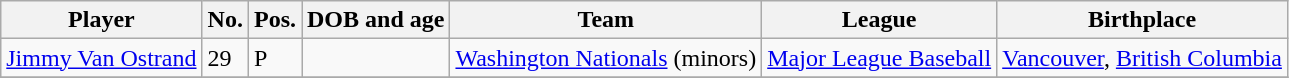<table class="wikitable sortable">
<tr>
<th>Player</th>
<th>No.</th>
<th>Pos.</th>
<th>DOB and age</th>
<th>Team</th>
<th>League</th>
<th>Birthplace</th>
</tr>
<tr>
<td><a href='#'>Jimmy Van Ostrand</a></td>
<td>29</td>
<td>P</td>
<td></td>
<td> <a href='#'>Washington Nationals</a> (minors)</td>
<td><a href='#'>Major League Baseball</a></td>
<td><a href='#'>Vancouver</a>, <a href='#'>British Columbia</a></td>
</tr>
<tr>
</tr>
</table>
